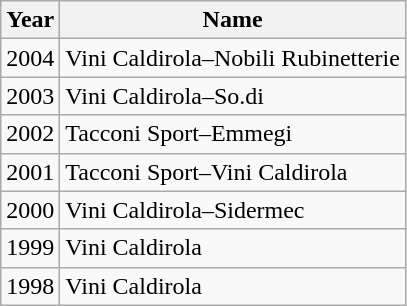<table class=wikitable>
<tr>
<th>Year</th>
<th>Name</th>
</tr>
<tr>
<td>2004</td>
<td>Vini Caldirola–Nobili Rubinetterie</td>
</tr>
<tr>
<td>2003</td>
<td>Vini Caldirola–So.di</td>
</tr>
<tr>
<td>2002</td>
<td>Tacconi Sport–Emmegi</td>
</tr>
<tr>
<td>2001</td>
<td>Tacconi Sport–Vini Caldirola</td>
</tr>
<tr>
<td>2000</td>
<td>Vini Caldirola–Sidermec</td>
</tr>
<tr>
<td>1999</td>
<td>Vini Caldirola</td>
</tr>
<tr>
<td>1998</td>
<td>Vini Caldirola</td>
</tr>
</table>
